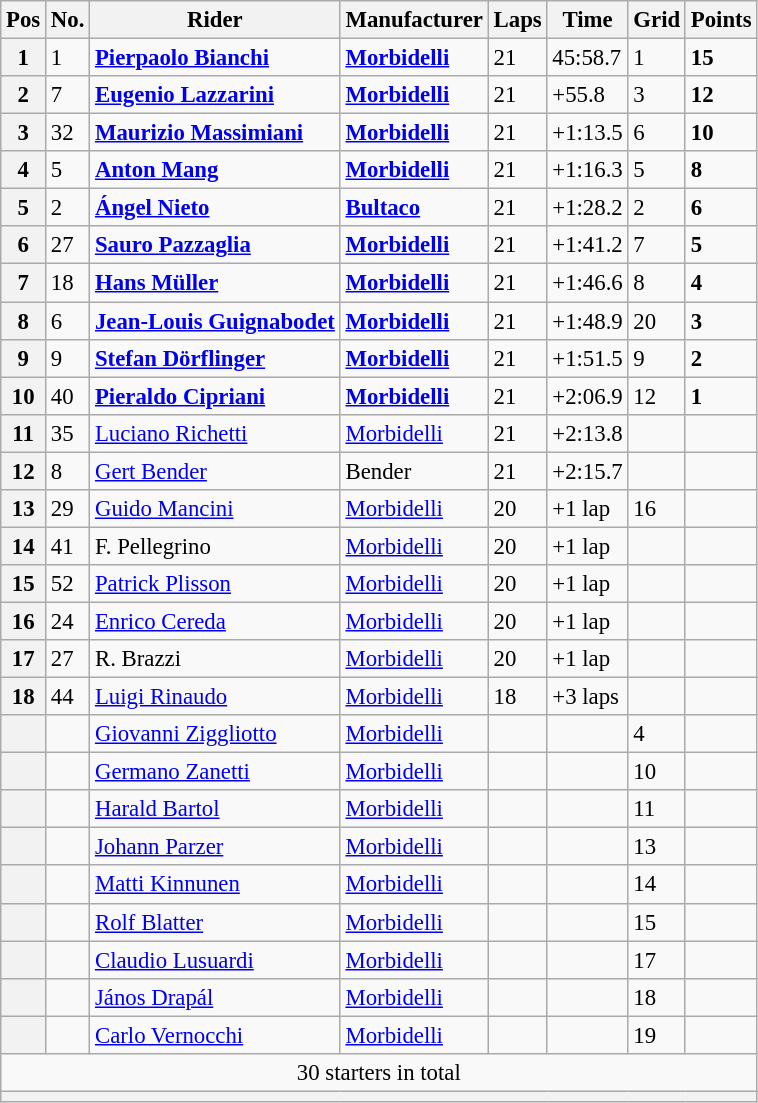<table class="wikitable" style="font-size: 95%;">
<tr>
<th>Pos</th>
<th>No.</th>
<th>Rider</th>
<th>Manufacturer</th>
<th>Laps</th>
<th>Time</th>
<th>Grid</th>
<th>Points</th>
</tr>
<tr>
<th>1</th>
<td>1</td>
<td> <strong><a href='#'>Pierpaolo Bianchi</a></strong></td>
<td><strong><a href='#'>Morbidelli</a></strong></td>
<td>21</td>
<td>45:58.7</td>
<td>1</td>
<td><strong>15</strong></td>
</tr>
<tr>
<th>2</th>
<td>7</td>
<td> <strong><a href='#'>Eugenio Lazzarini</a></strong></td>
<td><strong><a href='#'>Morbidelli</a></strong></td>
<td>21</td>
<td>+55.8</td>
<td>3</td>
<td><strong>12</strong></td>
</tr>
<tr>
<th>3</th>
<td>32</td>
<td> <strong><a href='#'>Maurizio Massimiani</a></strong></td>
<td><strong><a href='#'>Morbidelli</a></strong></td>
<td>21</td>
<td>+1:13.5</td>
<td>6</td>
<td><strong>10</strong></td>
</tr>
<tr>
<th>4</th>
<td>5</td>
<td> <strong><a href='#'>Anton Mang</a></strong></td>
<td><strong><a href='#'>Morbidelli</a></strong></td>
<td>21</td>
<td>+1:16.3</td>
<td>5</td>
<td><strong>8</strong></td>
</tr>
<tr>
<th>5</th>
<td>2</td>
<td> <strong><a href='#'>Ángel Nieto</a></strong></td>
<td><strong><a href='#'>Bultaco</a></strong></td>
<td>21</td>
<td>+1:28.2</td>
<td>2</td>
<td><strong>6</strong></td>
</tr>
<tr>
<th>6</th>
<td>27</td>
<td> <strong><a href='#'>Sauro Pazzaglia</a></strong></td>
<td><strong><a href='#'>Morbidelli</a></strong></td>
<td>21</td>
<td>+1:41.2</td>
<td>7</td>
<td><strong>5</strong></td>
</tr>
<tr>
<th>7</th>
<td>18</td>
<td> <strong><a href='#'>Hans Müller</a></strong></td>
<td><strong><a href='#'>Morbidelli</a></strong></td>
<td>21</td>
<td>+1:46.6</td>
<td>8</td>
<td><strong>4</strong></td>
</tr>
<tr>
<th>8</th>
<td>6</td>
<td> <strong><a href='#'>Jean-Louis Guignabodet</a></strong></td>
<td><strong><a href='#'>Morbidelli</a></strong></td>
<td>21</td>
<td>+1:48.9</td>
<td>20</td>
<td><strong>3</strong></td>
</tr>
<tr>
<th>9</th>
<td>9</td>
<td> <strong><a href='#'>Stefan Dörflinger</a></strong></td>
<td><strong><a href='#'>Morbidelli</a></strong></td>
<td>21</td>
<td>+1:51.5</td>
<td>9</td>
<td><strong>2</strong></td>
</tr>
<tr>
<th>10</th>
<td>40</td>
<td> <strong><a href='#'>Pieraldo Cipriani</a></strong></td>
<td><strong><a href='#'>Morbidelli</a></strong></td>
<td>21</td>
<td>+2:06.9</td>
<td>12</td>
<td><strong>1</strong></td>
</tr>
<tr>
<th>11</th>
<td>35</td>
<td> <a href='#'>Luciano Richetti</a></td>
<td><a href='#'>Morbidelli</a></td>
<td>21</td>
<td>+2:13.8</td>
<td></td>
<td></td>
</tr>
<tr>
<th>12</th>
<td>8</td>
<td> <a href='#'>Gert Bender</a></td>
<td>Bender</td>
<td>21</td>
<td>+2:15.7</td>
<td></td>
<td></td>
</tr>
<tr>
<th>13</th>
<td>29</td>
<td> <a href='#'>Guido Mancini</a></td>
<td><a href='#'>Morbidelli</a></td>
<td>20</td>
<td>+1 lap</td>
<td>16</td>
<td></td>
</tr>
<tr>
<th>14</th>
<td>41</td>
<td> F. Pellegrino</td>
<td><a href='#'>Morbidelli</a></td>
<td>20</td>
<td>+1 lap</td>
<td></td>
<td></td>
</tr>
<tr>
<th>15</th>
<td>52</td>
<td> <a href='#'>Patrick Plisson</a></td>
<td><a href='#'>Morbidelli</a></td>
<td>20</td>
<td>+1 lap</td>
<td></td>
<td></td>
</tr>
<tr>
<th>16</th>
<td>24</td>
<td> <a href='#'>Enrico Cereda</a></td>
<td><a href='#'>Morbidelli</a></td>
<td>20</td>
<td>+1 lap</td>
<td></td>
<td></td>
</tr>
<tr>
<th>17</th>
<td>27</td>
<td> R. Brazzi</td>
<td><a href='#'>Morbidelli</a></td>
<td>20</td>
<td>+1 lap</td>
<td></td>
<td></td>
</tr>
<tr>
<th>18</th>
<td>44</td>
<td> <a href='#'>Luigi Rinaudo</a></td>
<td><a href='#'>Morbidelli</a></td>
<td>18</td>
<td>+3 laps</td>
<td></td>
<td></td>
</tr>
<tr>
<th></th>
<td></td>
<td> <a href='#'>Giovanni Ziggliotto</a></td>
<td><a href='#'>Morbidelli</a></td>
<td></td>
<td></td>
<td>4</td>
<td></td>
</tr>
<tr>
<th></th>
<td></td>
<td> <a href='#'>Germano Zanetti</a></td>
<td><a href='#'>Morbidelli</a></td>
<td></td>
<td></td>
<td>10</td>
<td></td>
</tr>
<tr>
<th></th>
<td></td>
<td> <a href='#'>Harald Bartol</a></td>
<td><a href='#'>Morbidelli</a></td>
<td></td>
<td></td>
<td>11</td>
<td></td>
</tr>
<tr>
<th></th>
<td></td>
<td> <a href='#'>Johann Parzer</a></td>
<td><a href='#'>Morbidelli</a></td>
<td></td>
<td></td>
<td>13</td>
<td></td>
</tr>
<tr>
<th></th>
<td></td>
<td> <a href='#'>Matti Kinnunen</a></td>
<td><a href='#'>Morbidelli</a></td>
<td></td>
<td></td>
<td>14</td>
<td></td>
</tr>
<tr>
<th></th>
<td></td>
<td> <a href='#'>Rolf Blatter</a></td>
<td><a href='#'>Morbidelli</a></td>
<td></td>
<td></td>
<td>15</td>
<td></td>
</tr>
<tr>
<th></th>
<td></td>
<td> <a href='#'>Claudio Lusuardi</a></td>
<td><a href='#'>Morbidelli</a></td>
<td></td>
<td></td>
<td>17</td>
<td></td>
</tr>
<tr>
<th></th>
<td></td>
<td> <a href='#'>János Drapál</a></td>
<td><a href='#'>Morbidelli</a></td>
<td></td>
<td></td>
<td>18</td>
<td></td>
</tr>
<tr>
<th></th>
<td></td>
<td> <a href='#'>Carlo Vernocchi</a></td>
<td><a href='#'>Morbidelli</a></td>
<td></td>
<td></td>
<td>19</td>
<td></td>
</tr>
<tr>
<td colspan=8 align=center>30 starters in total</td>
</tr>
<tr>
<th colspan=8></th>
</tr>
</table>
